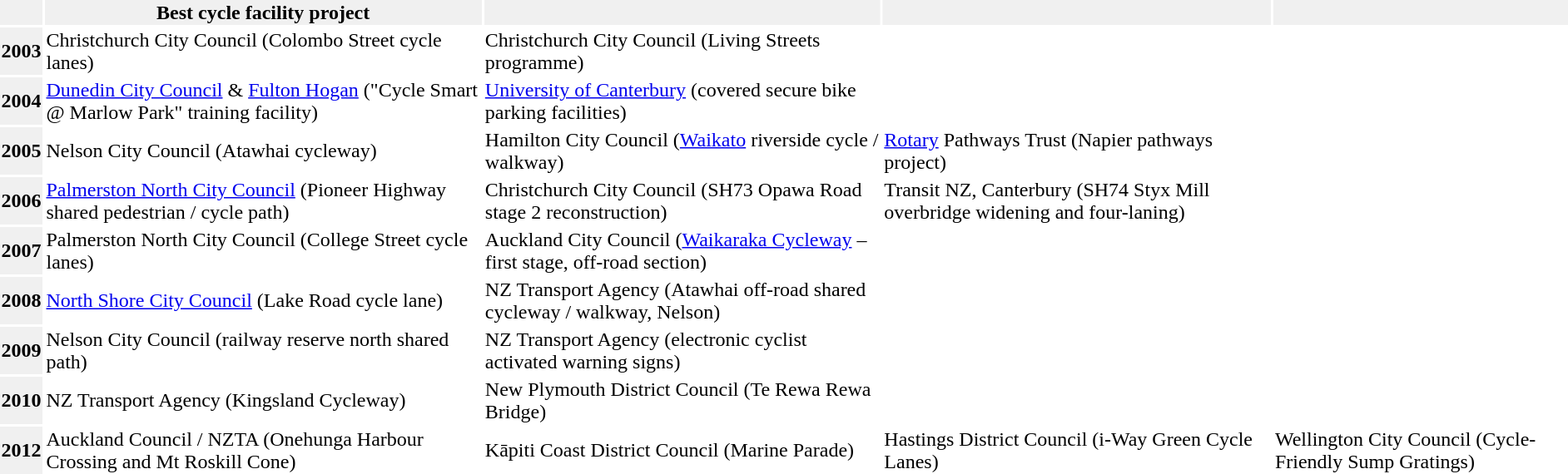<table>
<tr>
<td align="center" style="background:#f0f0f0;"></td>
<td align="center" style="background:#f0f0f0;"><strong>Best cycle facility project</strong></td>
<td align="center" style="background:#f0f0f0;"></td>
<td align="center" style="background:#f0f0f0;"></td>
<td align="center" style="background:#f0f0f0;"></td>
</tr>
<tr>
<td style="background:#f0f0f0;"><strong>2003</strong></td>
<td>Christchurch City Council (Colombo Street cycle lanes)</td>
<td>Christchurch City Council (Living Streets programme)</td>
<td></td>
<td></td>
<td></td>
</tr>
<tr>
<td style="background:#f0f0f0;"><strong>2004</strong></td>
<td><a href='#'>Dunedin City Council</a> & <a href='#'>Fulton Hogan</a> ("Cycle Smart @ Marlow Park" training facility)</td>
<td><a href='#'>University of Canterbury</a> (covered secure bike parking facilities)</td>
<td></td>
<td></td>
<td></td>
</tr>
<tr>
<td style="background:#f0f0f0;"><strong>2005</strong></td>
<td>Nelson City Council (Atawhai cycleway)</td>
<td>Hamilton City Council (<a href='#'>Waikato</a> riverside cycle / walkway)</td>
<td><a href='#'>Rotary</a> Pathways Trust (Napier pathways project)</td>
<td></td>
<td></td>
</tr>
<tr>
<td style="background:#f0f0f0;"><strong>2006</strong></td>
<td><a href='#'>Palmerston North City Council</a> (Pioneer Highway shared pedestrian / cycle path)</td>
<td>Christchurch City Council (SH73 Opawa Road stage 2 reconstruction)</td>
<td>Transit NZ, Canterbury (SH74 Styx Mill overbridge widening and four-laning)</td>
<td></td>
<td></td>
</tr>
<tr>
<td style="background:#f0f0f0;"><strong>2007</strong></td>
<td>Palmerston North City Council (College Street cycle lanes)</td>
<td>Auckland City Council (<a href='#'>Waikaraka Cycleway</a> – first stage, off-road section)</td>
<td></td>
<td></td>
<td></td>
</tr>
<tr>
<td style="background:#f0f0f0;"><strong>2008</strong></td>
<td><a href='#'>North Shore City Council</a> (Lake Road cycle lane)</td>
<td>NZ Transport Agency (Atawhai off-road shared cycleway / walkway, Nelson)</td>
<td></td>
<td></td>
<td></td>
</tr>
<tr>
<td style="background:#f0f0f0;"><strong>2009</strong></td>
<td>Nelson City Council (railway reserve north shared path)</td>
<td>NZ Transport Agency (electronic cyclist activated warning signs)</td>
<td></td>
<td></td>
<td></td>
</tr>
<tr>
<td style="background:#f0f0f0;"><strong>2010</strong></td>
<td>NZ Transport Agency (Kingsland Cycleway)</td>
<td>New Plymouth District Council (Te Rewa Rewa Bridge)</td>
<td></td>
<td></td>
<td></td>
</tr>
<tr>
<td style="background:#f0f0f0;"><strong>2012</strong></td>
<td>Auckland Council / NZTA (Onehunga Harbour Crossing and Mt Roskill Cone)</td>
<td>Kāpiti Coast District Council (Marine Parade)</td>
<td>Hastings District Council (i-Way Green Cycle Lanes)</td>
<td>Wellington City Council (Cycle-Friendly Sump Gratings)</td>
<td></td>
</tr>
<tr>
<td></td>
</tr>
</table>
